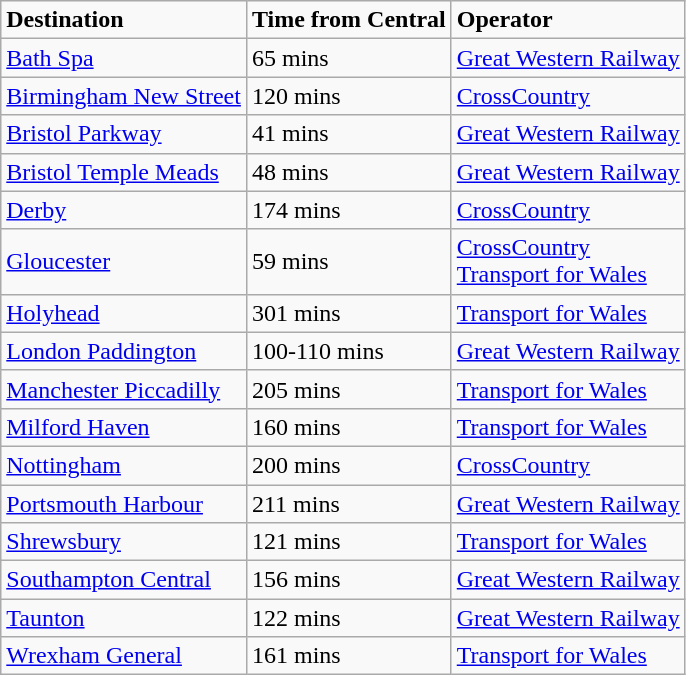<table class="wikitable sortable">
<tr>
<td><strong>Destination</strong></td>
<td><strong>Time from Central</strong></td>
<td><strong>Operator</strong></td>
</tr>
<tr>
<td><a href='#'>Bath Spa</a></td>
<td>65 mins</td>
<td><a href='#'>Great Western Railway</a></td>
</tr>
<tr>
<td><a href='#'>Birmingham New Street</a></td>
<td>120 mins</td>
<td><a href='#'>CrossCountry</a></td>
</tr>
<tr>
<td><a href='#'>Bristol Parkway</a></td>
<td>41 mins</td>
<td><a href='#'>Great Western Railway</a></td>
</tr>
<tr>
<td><a href='#'>Bristol Temple Meads</a></td>
<td>48 mins</td>
<td><a href='#'>Great Western Railway</a></td>
</tr>
<tr>
<td><a href='#'>Derby</a></td>
<td>174 mins</td>
<td><a href='#'>CrossCountry</a></td>
</tr>
<tr>
<td><a href='#'>Gloucester</a></td>
<td>59 mins</td>
<td><a href='#'>CrossCountry</a><br><a href='#'>Transport for Wales</a></td>
</tr>
<tr>
<td><a href='#'>Holyhead</a></td>
<td>301 mins</td>
<td><a href='#'>Transport for Wales</a></td>
</tr>
<tr>
<td><a href='#'>London Paddington</a></td>
<td>100-110 mins</td>
<td><a href='#'>Great Western Railway</a></td>
</tr>
<tr>
<td><a href='#'>Manchester Piccadilly</a></td>
<td>205 mins</td>
<td><a href='#'>Transport for Wales</a></td>
</tr>
<tr>
<td><a href='#'>Milford Haven</a></td>
<td>160 mins</td>
<td><a href='#'>Transport for Wales</a></td>
</tr>
<tr>
<td><a href='#'>Nottingham</a></td>
<td>200 mins</td>
<td><a href='#'>CrossCountry</a></td>
</tr>
<tr>
<td><a href='#'>Portsmouth Harbour</a></td>
<td>211 mins</td>
<td><a href='#'>Great Western Railway</a></td>
</tr>
<tr>
<td><a href='#'>Shrewsbury</a></td>
<td>121 mins</td>
<td><a href='#'>Transport for Wales</a></td>
</tr>
<tr>
<td><a href='#'>Southampton Central</a></td>
<td>156 mins</td>
<td><a href='#'>Great Western Railway</a></td>
</tr>
<tr>
<td><a href='#'>Taunton</a></td>
<td>122 mins</td>
<td><a href='#'>Great Western Railway</a></td>
</tr>
<tr>
<td><a href='#'>Wrexham General</a></td>
<td>161 mins</td>
<td><a href='#'>Transport for Wales</a></td>
</tr>
</table>
